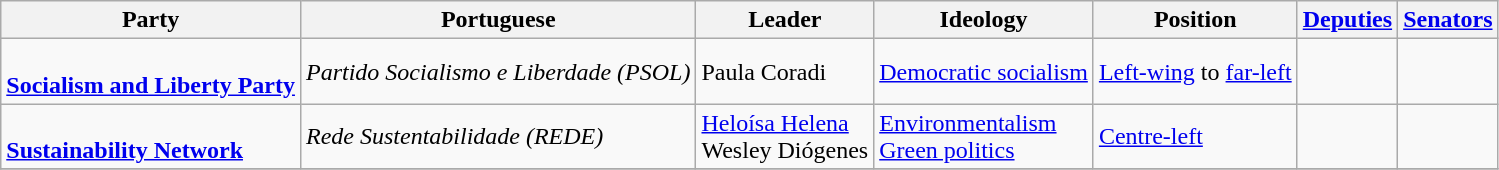<table class="wikitable" style="font-size:100%">
<tr>
<th>Party</th>
<th>Portuguese</th>
<th>Leader</th>
<th>Ideology</th>
<th>Position</th>
<th><a href='#'>Deputies</a></th>
<th><a href='#'>Senators</a></th>
</tr>
<tr>
<td><br><strong><a href='#'>Socialism and Liberty Party</a></strong></td>
<td><em>Partido Socialismo e Liberdade (PSOL)</em></td>
<td>Paula Coradi</td>
<td><a href='#'>Democratic socialism</a><br></td>
<td><a href='#'>Left-wing</a> to <a href='#'>far-left</a></td>
<td></td>
<td></td>
</tr>
<tr>
<td><br><strong><a href='#'>Sustainability Network</a></strong></td>
<td><em>Rede Sustentabilidade (REDE)</em></td>
<td><a href='#'>Heloísa Helena</a><br>Wesley Diógenes</td>
<td><a href='#'>Environmentalism</a><br><a href='#'>Green politics</a></td>
<td><a href='#'>Centre-left</a></td>
<td></td>
<td></td>
</tr>
<tr>
</tr>
</table>
